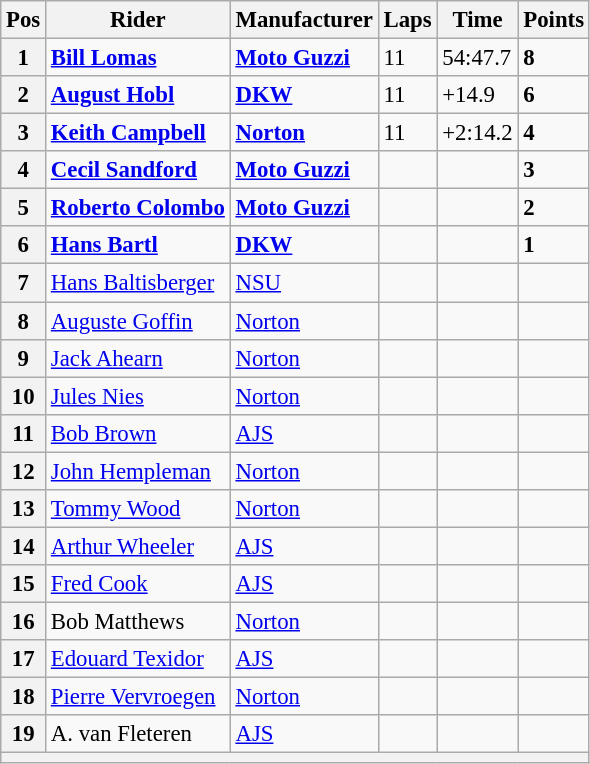<table class="wikitable" style="font-size: 95%;">
<tr>
<th>Pos</th>
<th>Rider</th>
<th>Manufacturer</th>
<th>Laps</th>
<th>Time</th>
<th>Points</th>
</tr>
<tr>
<th>1</th>
<td> <strong><a href='#'>Bill Lomas</a></strong></td>
<td><strong><a href='#'>Moto Guzzi</a></strong></td>
<td>11</td>
<td>54:47.7</td>
<td><strong>8</strong></td>
</tr>
<tr>
<th>2</th>
<td> <strong><a href='#'>August Hobl</a></strong></td>
<td><strong><a href='#'>DKW</a></strong></td>
<td>11</td>
<td>+14.9</td>
<td><strong>6</strong></td>
</tr>
<tr>
<th>3</th>
<td> <strong><a href='#'>Keith Campbell</a></strong></td>
<td><strong><a href='#'>Norton</a></strong></td>
<td>11</td>
<td>+2:14.2</td>
<td><strong>4</strong></td>
</tr>
<tr>
<th>4</th>
<td> <strong><a href='#'>Cecil Sandford</a></strong></td>
<td><strong><a href='#'>Moto Guzzi</a></strong></td>
<td></td>
<td></td>
<td><strong>3</strong></td>
</tr>
<tr>
<th>5</th>
<td> <strong><a href='#'>Roberto Colombo</a></strong></td>
<td><strong><a href='#'>Moto Guzzi</a></strong></td>
<td></td>
<td></td>
<td><strong>2</strong></td>
</tr>
<tr>
<th>6</th>
<td> <strong><a href='#'>Hans Bartl</a></strong></td>
<td><strong><a href='#'>DKW</a></strong></td>
<td></td>
<td></td>
<td><strong>1</strong></td>
</tr>
<tr>
<th>7</th>
<td> <a href='#'>Hans Baltisberger</a></td>
<td><a href='#'>NSU</a></td>
<td></td>
<td></td>
<td></td>
</tr>
<tr>
<th>8</th>
<td> <a href='#'>Auguste Goffin</a></td>
<td><a href='#'>Norton</a></td>
<td></td>
<td></td>
<td></td>
</tr>
<tr>
<th>9</th>
<td> <a href='#'>Jack Ahearn</a></td>
<td><a href='#'>Norton</a></td>
<td></td>
<td></td>
<td></td>
</tr>
<tr>
<th>10</th>
<td> <a href='#'>Jules Nies</a></td>
<td><a href='#'>Norton</a></td>
<td></td>
<td></td>
<td></td>
</tr>
<tr>
<th>11</th>
<td> <a href='#'>Bob Brown</a></td>
<td><a href='#'>AJS</a></td>
<td></td>
<td></td>
<td></td>
</tr>
<tr>
<th>12</th>
<td> <a href='#'>John Hempleman</a></td>
<td><a href='#'>Norton</a></td>
<td></td>
<td></td>
<td></td>
</tr>
<tr>
<th>13</th>
<td> <a href='#'>Tommy Wood</a></td>
<td><a href='#'>Norton</a></td>
<td></td>
<td></td>
<td></td>
</tr>
<tr>
<th>14</th>
<td> <a href='#'>Arthur Wheeler</a></td>
<td><a href='#'>AJS</a></td>
<td></td>
<td></td>
<td></td>
</tr>
<tr>
<th>15</th>
<td> <a href='#'>Fred Cook</a></td>
<td><a href='#'>AJS</a></td>
<td></td>
<td></td>
<td></td>
</tr>
<tr>
<th>16</th>
<td> Bob Matthews</td>
<td><a href='#'>Norton</a></td>
<td></td>
<td></td>
<td></td>
</tr>
<tr>
<th>17</th>
<td> <a href='#'>Edouard Texidor</a></td>
<td><a href='#'>AJS</a></td>
<td></td>
<td></td>
<td></td>
</tr>
<tr>
<th>18</th>
<td> <a href='#'>Pierre Vervroegen</a></td>
<td><a href='#'>Norton</a></td>
<td></td>
<td></td>
<td></td>
</tr>
<tr>
<th>19</th>
<td> A. van Fleteren</td>
<td><a href='#'>AJS</a></td>
<td></td>
<td></td>
<td></td>
</tr>
<tr>
<th colspan=6></th>
</tr>
</table>
